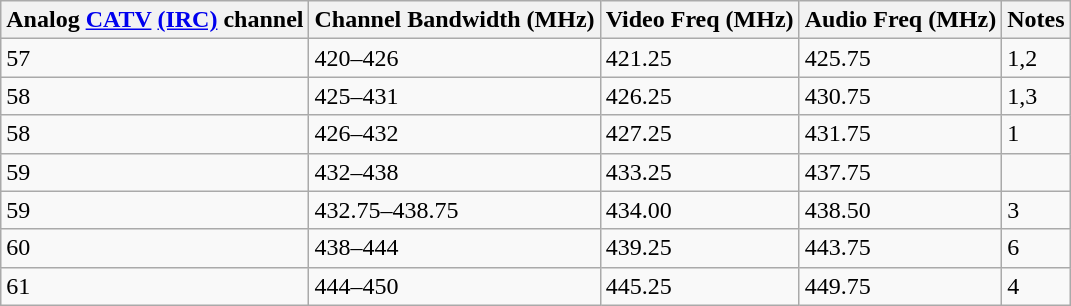<table class="wikitable">
<tr>
<th>Analog <a href='#'>CATV</a> <a href='#'>(IRC)</a> channel</th>
<th>Channel Bandwidth (MHz)</th>
<th>Video Freq (MHz)</th>
<th>Audio Freq (MHz)</th>
<th>Notes</th>
</tr>
<tr>
<td>57</td>
<td>420–426</td>
<td>421.25</td>
<td>425.75</td>
<td>1,2</td>
</tr>
<tr>
<td>58</td>
<td>425–431</td>
<td>426.25</td>
<td>430.75</td>
<td>1,3</td>
</tr>
<tr>
<td>58</td>
<td>426–432</td>
<td>427.25</td>
<td>431.75</td>
<td>1</td>
</tr>
<tr>
<td>59</td>
<td>432–438</td>
<td>433.25</td>
<td>437.75</td>
<td></td>
</tr>
<tr>
<td>59</td>
<td>432.75–438.75</td>
<td>434.00</td>
<td>438.50</td>
<td>3</td>
</tr>
<tr>
<td>60</td>
<td>438–444</td>
<td>439.25</td>
<td>443.75</td>
<td>6</td>
</tr>
<tr>
<td>61</td>
<td>444–450</td>
<td>445.25</td>
<td>449.75</td>
<td>4</td>
</tr>
</table>
